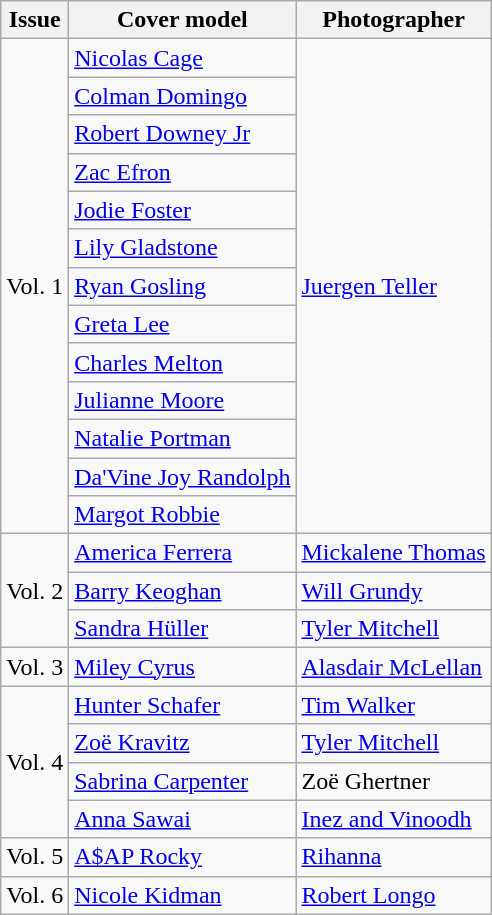<table class="sortable wikitable">
<tr>
<th>Issue</th>
<th>Cover model</th>
<th>Photographer</th>
</tr>
<tr>
<td rowspan="13">Vol. 1</td>
<td><a href='#'>Nicolas Cage</a></td>
<td rowspan="13"><a href='#'>Juergen Teller</a></td>
</tr>
<tr>
<td><a href='#'>Colman Domingo</a></td>
</tr>
<tr>
<td><a href='#'>Robert Downey Jr</a></td>
</tr>
<tr>
<td><a href='#'>Zac Efron</a></td>
</tr>
<tr>
<td><a href='#'>Jodie Foster</a></td>
</tr>
<tr>
<td><a href='#'>Lily Gladstone</a></td>
</tr>
<tr>
<td><a href='#'>Ryan Gosling</a></td>
</tr>
<tr>
<td><a href='#'>Greta Lee</a></td>
</tr>
<tr>
<td><a href='#'>Charles Melton</a></td>
</tr>
<tr>
<td><a href='#'>Julianne Moore</a></td>
</tr>
<tr>
<td><a href='#'>Natalie Portman</a></td>
</tr>
<tr>
<td><a href='#'>Da'Vine Joy Randolph</a></td>
</tr>
<tr>
<td><a href='#'>Margot Robbie</a></td>
</tr>
<tr>
<td rowspan=3>Vol. 2</td>
<td><a href='#'>America Ferrera</a></td>
<td><a href='#'>Mickalene Thomas</a></td>
</tr>
<tr>
<td><a href='#'>Barry Keoghan</a></td>
<td><a href='#'>Will Grundy</a></td>
</tr>
<tr>
<td><a href='#'>Sandra Hüller</a></td>
<td><a href='#'>Tyler Mitchell</a></td>
</tr>
<tr>
<td>Vol. 3</td>
<td><a href='#'>Miley Cyrus</a></td>
<td><a href='#'>Alasdair McLellan</a></td>
</tr>
<tr>
<td rowspan=4>Vol. 4</td>
<td><a href='#'>Hunter Schafer</a></td>
<td><a href='#'>Tim Walker</a></td>
</tr>
<tr>
<td><a href='#'>Zoë Kravitz</a></td>
<td><a href='#'>Tyler Mitchell</a></td>
</tr>
<tr>
<td><a href='#'>Sabrina Carpenter</a></td>
<td>Zoë Ghertner</td>
</tr>
<tr>
<td><a href='#'>Anna Sawai</a></td>
<td><a href='#'>Inez and Vinoodh</a></td>
</tr>
<tr>
<td>Vol. 5</td>
<td><a href='#'>A$AP Rocky</a></td>
<td><a href='#'>Rihanna</a></td>
</tr>
<tr>
<td>Vol. 6</td>
<td><a href='#'>Nicole Kidman</a></td>
<td><a href='#'>Robert Longo</a></td>
</tr>
</table>
